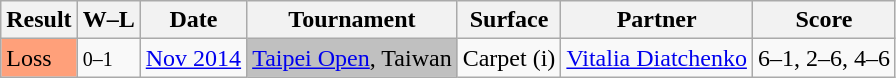<table class="wikitable sortable">
<tr>
<th>Result</th>
<th class=unsortable>W–L</th>
<th>Date</th>
<th>Tournament</th>
<th>Surface</th>
<th>Partner</th>
<th class=unsortable>Score</th>
</tr>
<tr>
<td bgcolor=FFA07A>Loss</td>
<td><small>0–1</small></td>
<td><a href='#'>Nov 2014</a></td>
<td style="background:silver;"><a href='#'>Taipei Open</a>, Taiwan</td>
<td>Carpet (i)</td>
<td> <a href='#'>Vitalia Diatchenko</a></td>
<td>6–1, 2–6, 4–6</td>
</tr>
</table>
